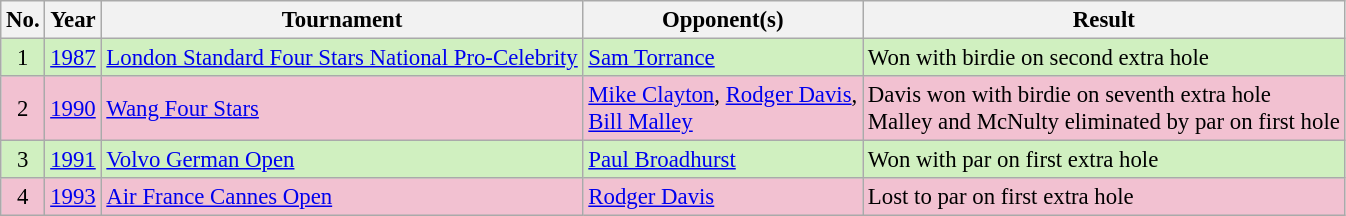<table class="wikitable" style="font-size:95%;">
<tr>
<th>No.</th>
<th>Year</th>
<th>Tournament</th>
<th>Opponent(s)</th>
<th>Result</th>
</tr>
<tr style="background:#D0F0C0;">
<td align=center>1</td>
<td><a href='#'>1987</a></td>
<td><a href='#'>London Standard Four Stars National Pro-Celebrity</a></td>
<td> <a href='#'>Sam Torrance</a></td>
<td>Won with birdie on second extra hole</td>
</tr>
<tr style="background:#F2C1D1;">
<td align=center>2</td>
<td><a href='#'>1990</a></td>
<td><a href='#'>Wang Four Stars</a></td>
<td> <a href='#'>Mike Clayton</a>,  <a href='#'>Rodger Davis</a>,<br> <a href='#'>Bill Malley</a></td>
<td>Davis won with birdie on seventh extra hole<br>Malley and McNulty eliminated by par on first hole</td>
</tr>
<tr style="background:#D0F0C0;">
<td align=center>3</td>
<td><a href='#'>1991</a></td>
<td><a href='#'>Volvo German Open</a></td>
<td> <a href='#'>Paul Broadhurst</a></td>
<td>Won with par on first extra hole</td>
</tr>
<tr style="background:#F2C1D1;">
<td align=center>4</td>
<td><a href='#'>1993</a></td>
<td><a href='#'>Air France Cannes Open</a></td>
<td> <a href='#'>Rodger Davis</a></td>
<td>Lost to par on first extra hole</td>
</tr>
</table>
